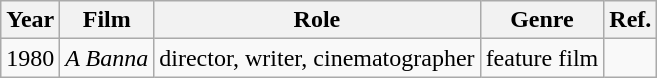<table class="wikitable">
<tr>
<th>Year</th>
<th>Film</th>
<th>Role</th>
<th>Genre</th>
<th>Ref.</th>
</tr>
<tr>
<td>1980</td>
<td><em>A Banna</em></td>
<td>director, writer, cinematographer</td>
<td>feature film</td>
<td></td>
</tr>
</table>
